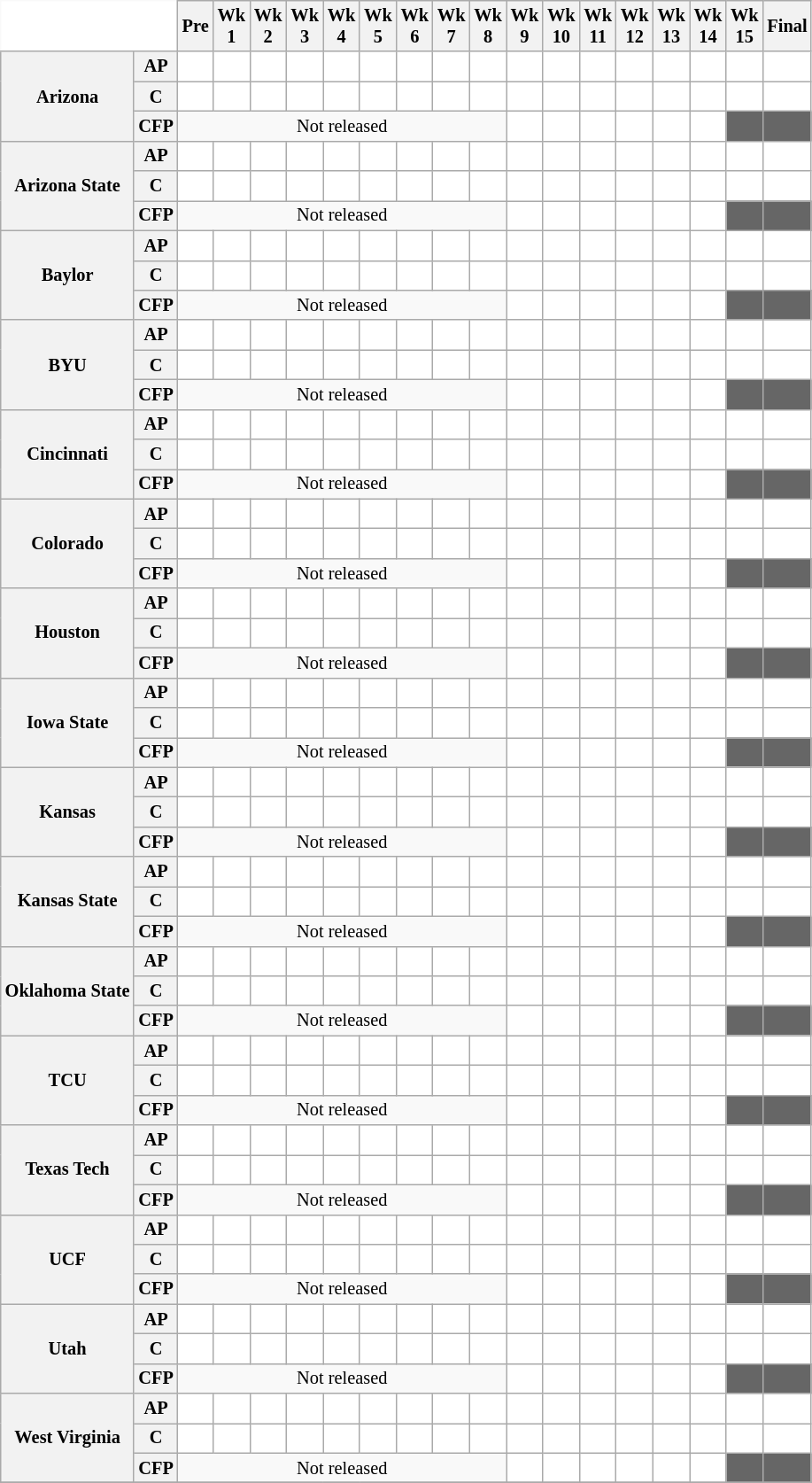<table class="wikitable" style="white-space:nowrap;font-size:85%;">
<tr>
<th colspan=2 style="background:white; border-top-style:hidden; border-left-style:hidden;"> </th>
<th>Pre</th>
<th>Wk<br>1</th>
<th>Wk<br>2</th>
<th>Wk<br>3</th>
<th>Wk<br>4</th>
<th>Wk<br>5</th>
<th>Wk<br>6</th>
<th>Wk<br>7</th>
<th>Wk<br>8</th>
<th>Wk<br>9</th>
<th>Wk<br>10</th>
<th>Wk<br>11</th>
<th>Wk<br>12</th>
<th>Wk<br>13</th>
<th>Wk<br>14</th>
<th>Wk<br>15</th>
<th>Final</th>
</tr>
<tr style="text-align:center;">
<th rowspan="3">Arizona</th>
<th>AP</th>
<td style="background:#FFF;"></td>
<td style="background:#FFF;"></td>
<td style="background:#FFF;"></td>
<td style="background:#FFF;"></td>
<td style="background:#FFF;"></td>
<td style="background:#FFF;"></td>
<td style="background:#FFF;"></td>
<td style="background:#FFF;"></td>
<td style="background:#FFF;"></td>
<td style="background:#FFF;"></td>
<td style="background:#FFF;"></td>
<td style="background:#FFF;"></td>
<td style="background:#FFF;"></td>
<td style="background:#FFF;"></td>
<td style="background:#FFF;"></td>
<td style="background:#FFF;"></td>
<td style="background:#FFF;"></td>
</tr>
<tr style="text-align:center;">
<th>C</th>
<td style="background:#FFF;"></td>
<td style="background:#FFF;"></td>
<td style="background:#FFF;"></td>
<td style="background:#FFF;"></td>
<td style="background:#FFF;"></td>
<td style="background:#FFF;"></td>
<td style="background:#FFF;"></td>
<td style="background:#FFF;"></td>
<td style="background:#FFF;"></td>
<td style="background:#FFF;"></td>
<td style="background:#FFF;"></td>
<td style="background:#FFF;"></td>
<td style="background:#FFF;"></td>
<td style="background:#FFF;"></td>
<td style="background:#FFF;"></td>
<td style="background:#FFF;"></td>
<td style="background:#FFF;"></td>
</tr>
<tr style="text-align:center;">
<th>CFP</th>
<td colspan="9" style="text-align:center;">Not released</td>
<td style="background:#FFF;"></td>
<td style="background:#FFF;"></td>
<td style="background:#FFF;"></td>
<td style="background:#FFF;"></td>
<td style="background:#FFF;"></td>
<td style="background:#FFF;"></td>
<td style="background:#666666;"></td>
<td style="background:#666666;"></td>
</tr>
<tr style="text-align:center;">
<th rowspan="3">Arizona State</th>
<th>AP</th>
<td style="background:#FFF;"></td>
<td style="background:#FFF;"></td>
<td style="background:#FFF;"></td>
<td style="background:#FFF;"></td>
<td style="background:#FFF;"></td>
<td style="background:#FFF;"></td>
<td style="background:#FFF;"></td>
<td style="background:#FFF;"></td>
<td style="background:#FFF;"></td>
<td style="background:#FFF;"></td>
<td style="background:#FFF;"></td>
<td style="background:#FFF;"></td>
<td style="background:#FFF;"></td>
<td style="background:#FFF;"></td>
<td style="background:#FFF;"></td>
<td style="background:#FFF;"></td>
<td style="background:#FFF;"></td>
</tr>
<tr style="text-align:center;">
<th>C</th>
<td style="background:#FFF;"></td>
<td style="background:#FFF;"></td>
<td style="background:#FFF;"></td>
<td style="background:#FFF;"></td>
<td style="background:#FFF;"></td>
<td style="background:#FFF;"></td>
<td style="background:#FFF;"></td>
<td style="background:#FFF;"></td>
<td style="background:#FFF;"></td>
<td style="background:#FFF;"></td>
<td style="background:#FFF;"></td>
<td style="background:#FFF;"></td>
<td style="background:#FFF;"></td>
<td style="background:#FFF;"></td>
<td style="background:#FFF;"></td>
<td style="background:#FFF;"></td>
<td style="background:#FFF;"></td>
</tr>
<tr style="text-align:center;">
<th>CFP</th>
<td colspan="9" style="text-align:center;">Not released</td>
<td style="background:#FFF;"></td>
<td style="background:#FFF;"></td>
<td style="background:#FFF;"></td>
<td style="background:#FFF;"></td>
<td style="background:#FFF;"></td>
<td style="background:#FFF;"></td>
<td style="background:#666666;"></td>
<td style="background:#666666;"></td>
</tr>
<tr style="text-align:center;">
<th rowspan="3">Baylor</th>
<th>AP</th>
<td style="background:#FFF;"></td>
<td style="background:#FFF;"></td>
<td style="background:#FFF;"></td>
<td style="background:#FFF;"></td>
<td style="background:#FFF;"></td>
<td style="background:#FFF;"></td>
<td style="background:#FFF;"></td>
<td style="background:#FFF;"></td>
<td style="background:#FFF;"></td>
<td style="background:#FFF;"></td>
<td style="background:#FFF;"></td>
<td style="background:#FFF;"></td>
<td style="background:#FFF;"></td>
<td style="background:#FFF;"></td>
<td style="background:#FFF;"></td>
<td style="background:#FFF;"></td>
<td style="background:#FFF;"></td>
</tr>
<tr style="text-align:center;">
<th>C</th>
<td style="background:#FFF;"></td>
<td style="background:#FFF;"></td>
<td style="background:#FFF;"></td>
<td style="background:#FFF;"></td>
<td style="background:#FFF;"></td>
<td style="background:#FFF;"></td>
<td style="background:#FFF;"></td>
<td style="background:#FFF;"></td>
<td style="background:#FFF;"></td>
<td style="background:#FFF;"></td>
<td style="background:#FFF;"></td>
<td style="background:#FFF;"></td>
<td style="background:#FFF;"></td>
<td style="background:#FFF;"></td>
<td style="background:#FFF;"></td>
<td style="background:#FFF;"></td>
<td style="background:#FFF;"></td>
</tr>
<tr style="text-align:center;">
<th>CFP</th>
<td colspan="9" style="text-align:center;">Not released</td>
<td style="background:#FFF;"></td>
<td style="background:#FFF;"></td>
<td style="background:#FFF;"></td>
<td style="background:#FFF;"></td>
<td style="background:#FFF;"></td>
<td style="background:#FFF;"></td>
<td style="background:#666666;"></td>
<td style="background:#666666;"></td>
</tr>
<tr style="text-align:center;">
<th rowspan="3">BYU</th>
<th>AP</th>
<td style="background:#FFF;"></td>
<td style="background:#FFF;"></td>
<td style="background:#FFF;"></td>
<td style="background:#FFF;"></td>
<td style="background:#FFF;"></td>
<td style="background:#FFF;"></td>
<td style="background:#FFF;"></td>
<td style="background:#FFF;"></td>
<td style="background:#FFF;"></td>
<td style="background:#FFF;"></td>
<td style="background:#FFF;"></td>
<td style="background:#FFF;"></td>
<td style="background:#FFF;"></td>
<td style="background:#FFF;"></td>
<td style="background:#FFF;"></td>
<td style="background:#FFF;"></td>
<td style="background:#FFF;"></td>
</tr>
<tr style="text-align:center;">
<th>C</th>
<td style="background:#FFF;"></td>
<td style="background:#FFF;"></td>
<td style="background:#FFF;"></td>
<td style="background:#FFF;"></td>
<td style="background:#FFF;"></td>
<td style="background:#FFF;"></td>
<td style="background:#FFF;"></td>
<td style="background:#FFF;"></td>
<td style="background:#FFF;"></td>
<td style="background:#FFF;"></td>
<td style="background:#FFF;"></td>
<td style="background:#FFF;"></td>
<td style="background:#FFF;"></td>
<td style="background:#FFF;"></td>
<td style="background:#FFF;"></td>
<td style="background:#FFF;"></td>
<td style="background:#FFF;"></td>
</tr>
<tr style="text-align:center;">
<th>CFP</th>
<td colspan="9" style="text-align:center;">Not released</td>
<td style="background:#FFF;"></td>
<td style="background:#FFF;"></td>
<td style="background:#FFF;"></td>
<td style="background:#FFF;"></td>
<td style="background:#FFF;"></td>
<td style="background:#FFF;"></td>
<td style="background:#666666;"></td>
<td style="background:#666666;"></td>
</tr>
<tr style="text-align:center;">
<th rowspan="3">Cincinnati</th>
<th>AP</th>
<td style="background:#FFF;"></td>
<td style="background:#FFF;"></td>
<td style="background:#FFF;"></td>
<td style="background:#FFF;"></td>
<td style="background:#FFF;"></td>
<td style="background:#FFF;"></td>
<td style="background:#FFF;"></td>
<td style="background:#FFF;"></td>
<td style="background:#FFF;"></td>
<td style="background:#FFF;"></td>
<td style="background:#FFF;"></td>
<td style="background:#FFF;"></td>
<td style="background:#FFF;"></td>
<td style="background:#FFF;"></td>
<td style="background:#FFF;"></td>
<td style="background:#FFF;"></td>
<td style="background:#FFF;"></td>
</tr>
<tr style="text-align:center;">
<th>C</th>
<td style="background:#FFF;"></td>
<td style="background:#FFF;"></td>
<td style="background:#FFF;"></td>
<td style="background:#FFF;"></td>
<td style="background:#FFF;"></td>
<td style="background:#FFF;"></td>
<td style="background:#FFF;"></td>
<td style="background:#FFF;"></td>
<td style="background:#FFF;"></td>
<td style="background:#FFF;"></td>
<td style="background:#FFF;"></td>
<td style="background:#FFF;"></td>
<td style="background:#FFF;"></td>
<td style="background:#FFF;"></td>
<td style="background:#FFF;"></td>
<td style="background:#FFF;"></td>
<td style="background:#FFF;"></td>
</tr>
<tr style="text-align:center;">
<th>CFP</th>
<td colspan="9" style="text-align:center;">Not released</td>
<td style="background:#FFF;"></td>
<td style="background:#FFF;"></td>
<td style="background:#FFF;"></td>
<td style="background:#FFF;"></td>
<td style="background:#FFF;"></td>
<td style="background:#FFF;"></td>
<td style="background:#666666;"></td>
<td style="background:#666666;"></td>
</tr>
<tr style="text-align:center;">
<th rowspan="3">Colorado</th>
<th>AP</th>
<td style="background:#FFF;"></td>
<td style="background:#FFF;"></td>
<td style="background:#FFF;"></td>
<td style="background:#FFF;"></td>
<td style="background:#FFF;"></td>
<td style="background:#FFF;"></td>
<td style="background:#FFF;"></td>
<td style="background:#FFF;"></td>
<td style="background:#FFF;"></td>
<td style="background:#FFF;"></td>
<td style="background:#FFF;"></td>
<td style="background:#FFF;"></td>
<td style="background:#FFF;"></td>
<td style="background:#FFF;"></td>
<td style="background:#FFF;"></td>
<td style="background:#FFF;"></td>
<td style="background:#FFF;"></td>
</tr>
<tr style="text-align:center;">
<th>C</th>
<td style="background:#FFF;"></td>
<td style="background:#FFF;"></td>
<td style="background:#FFF;"></td>
<td style="background:#FFF;"></td>
<td style="background:#FFF;"></td>
<td style="background:#FFF;"></td>
<td style="background:#FFF;"></td>
<td style="background:#FFF;"></td>
<td style="background:#FFF;"></td>
<td style="background:#FFF;"></td>
<td style="background:#FFF;"></td>
<td style="background:#FFF;"></td>
<td style="background:#FFF;"></td>
<td style="background:#FFF;"></td>
<td style="background:#FFF;"></td>
<td style="background:#FFF;"></td>
<td style="background:#FFF;"></td>
</tr>
<tr style="text-align:center;">
<th>CFP</th>
<td colspan="9" style="text-align:center;">Not released</td>
<td style="background:#FFF;"></td>
<td style="background:#FFF;"></td>
<td style="background:#FFF;"></td>
<td style="background:#FFF;"></td>
<td style="background:#FFF;"></td>
<td style="background:#FFF;"></td>
<td style="background:#666666;"></td>
<td style="background:#666666;"></td>
</tr>
<tr style="text-align:center;">
<th rowspan="3">Houston</th>
<th>AP</th>
<td style="background:#FFF;"></td>
<td style="background:#FFF;"></td>
<td style="background:#FFF;"></td>
<td style="background:#FFF;"></td>
<td style="background:#FFF;"></td>
<td style="background:#FFF;"></td>
<td style="background:#FFF;"></td>
<td style="background:#FFF;"></td>
<td style="background:#FFF;"></td>
<td style="background:#FFF;"></td>
<td style="background:#FFF;"></td>
<td style="background:#FFF;"></td>
<td style="background:#FFF;"></td>
<td style="background:#FFF;"></td>
<td style="background:#FFF;"></td>
<td style="background:#FFF;"></td>
<td style="background:#FFF;"></td>
</tr>
<tr style="text-align:center;">
<th>C</th>
<td style="background:#FFF;"></td>
<td style="background:#FFF;"></td>
<td style="background:#FFF;"></td>
<td style="background:#FFF;"></td>
<td style="background:#FFF;"></td>
<td style="background:#FFF;"></td>
<td style="background:#FFF;"></td>
<td style="background:#FFF;"></td>
<td style="background:#FFF;"></td>
<td style="background:#FFF;"></td>
<td style="background:#FFF;"></td>
<td style="background:#FFF;"></td>
<td style="background:#FFF;"></td>
<td style="background:#FFF;"></td>
<td style="background:#FFF;"></td>
<td style="background:#FFF;"></td>
<td style="background:#FFF;"></td>
</tr>
<tr style="text-align:center;">
<th>CFP</th>
<td colspan="9" style="text-align:center;">Not released</td>
<td style="background:#FFF;"></td>
<td style="background:#FFF;"></td>
<td style="background:#FFF;"></td>
<td style="background:#FFF;"></td>
<td style="background:#FFF;"></td>
<td style="background:#FFF;"></td>
<td style="background:#666666;"></td>
<td style="background:#666666;"></td>
</tr>
<tr style="text-align:center;">
<th rowspan="3">Iowa State</th>
<th>AP</th>
<td style="background:#FFF;"></td>
<td style="background:#FFF;"></td>
<td style="background:#FFF;"></td>
<td style="background:#FFF;"></td>
<td style="background:#FFF;"></td>
<td style="background:#FFF;"></td>
<td style="background:#FFF;"></td>
<td style="background:#FFF;"></td>
<td style="background:#FFF;"></td>
<td style="background:#FFF;"></td>
<td style="background:#FFF;"></td>
<td style="background:#FFF;"></td>
<td style="background:#FFF;"></td>
<td style="background:#FFF;"></td>
<td style="background:#FFF;"></td>
<td style="background:#FFF;"></td>
<td style="background:#FFF;"></td>
</tr>
<tr style="text-align:center;">
<th>C</th>
<td style="background:#FFF;"></td>
<td style="background:#FFF;"></td>
<td style="background:#FFF;"></td>
<td style="background:#FFF;"></td>
<td style="background:#FFF;"></td>
<td style="background:#FFF;"></td>
<td style="background:#FFF;"></td>
<td style="background:#FFF;"></td>
<td style="background:#FFF;"></td>
<td style="background:#FFF;"></td>
<td style="background:#FFF;"></td>
<td style="background:#FFF;"></td>
<td style="background:#FFF;"></td>
<td style="background:#FFF;"></td>
<td style="background:#FFF;"></td>
<td style="background:#FFF;"></td>
<td style="background:#FFF;"></td>
</tr>
<tr style="text-align:center;">
<th>CFP</th>
<td colspan="9" style="text-align:center;">Not released</td>
<td style="background:#FFF;"></td>
<td style="background:#FFF;"></td>
<td style="background:#FFF;"></td>
<td style="background:#FFF;"></td>
<td style="background:#FFF;"></td>
<td style="background:#FFF;"></td>
<td style="background:#666666;"></td>
<td style="background:#666666;"></td>
</tr>
<tr style="text-align:center;">
<th rowspan="3">Kansas</th>
<th>AP</th>
<td style="background:#FFF;"></td>
<td style="background:#FFF;"></td>
<td style="background:#FFF;"></td>
<td style="background:#FFF;"></td>
<td style="background:#FFF;"></td>
<td style="background:#FFF;"></td>
<td style="background:#FFF;"></td>
<td style="background:#FFF;"></td>
<td style="background:#FFF;"></td>
<td style="background:#FFF;"></td>
<td style="background:#FFF;"></td>
<td style="background:#FFF;"></td>
<td style="background:#FFF;"></td>
<td style="background:#FFF;"></td>
<td style="background:#FFF;"></td>
<td style="background:#FFF;"></td>
<td style="background:#FFF;"></td>
</tr>
<tr style="text-align:center;">
<th>C</th>
<td style="background:#FFF;"></td>
<td style="background:#FFF;"></td>
<td style="background:#FFF;"></td>
<td style="background:#FFF;"></td>
<td style="background:#FFF;"></td>
<td style="background:#FFF;"></td>
<td style="background:#FFF;"></td>
<td style="background:#FFF;"></td>
<td style="background:#FFF;"></td>
<td style="background:#FFF;"></td>
<td style="background:#FFF;"></td>
<td style="background:#FFF;"></td>
<td style="background:#FFF;"></td>
<td style="background:#FFF;"></td>
<td style="background:#FFF;"></td>
<td style="background:#FFF;"></td>
<td style="background:#FFF;"></td>
</tr>
<tr style="text-align:center;">
<th>CFP</th>
<td colspan="9" style="text-align:center;">Not released</td>
<td style="background:#FFF;"></td>
<td style="background:#FFF;"></td>
<td style="background:#FFF;"></td>
<td style="background:#FFF;"></td>
<td style="background:#FFF;"></td>
<td style="background:#FFF;"></td>
<td style="background:#666666;"></td>
<td style="background:#666666;"></td>
</tr>
<tr style="text-align:center;">
<th rowspan="3">Kansas State</th>
<th>AP</th>
<td style="background:#FFF;"></td>
<td style="background:#FFF;"></td>
<td style="background:#FFF;"></td>
<td style="background:#FFF;"></td>
<td style="background:#FFF;"></td>
<td style="background:#FFF;"></td>
<td style="background:#FFF;"></td>
<td style="background:#FFF;"></td>
<td style="background:#FFF;"></td>
<td style="background:#FFF;"></td>
<td style="background:#FFF;"></td>
<td style="background:#FFF;"></td>
<td style="background:#FFF;"></td>
<td style="background:#FFF;"></td>
<td style="background:#FFF;"></td>
<td style="background:#FFF;"></td>
<td style="background:#FFF;"></td>
</tr>
<tr style="text-align:center;">
<th>C</th>
<td style="background:#FFF;"></td>
<td style="background:#FFF;"></td>
<td style="background:#FFF;"></td>
<td style="background:#FFF;"></td>
<td style="background:#FFF;"></td>
<td style="background:#FFF;"></td>
<td style="background:#FFF;"></td>
<td style="background:#FFF;"></td>
<td style="background:#FFF;"></td>
<td style="background:#FFF;"></td>
<td style="background:#FFF;"></td>
<td style="background:#FFF;"></td>
<td style="background:#FFF;"></td>
<td style="background:#FFF;"></td>
<td style="background:#FFF;"></td>
<td style="background:#FFF;"></td>
<td style="background:#FFF;"></td>
</tr>
<tr style="text-align:center;">
<th>CFP</th>
<td colspan="9" style="text-align:center;">Not released</td>
<td style="background:#FFF;"></td>
<td style="background:#FFF;"></td>
<td style="background:#FFF;"></td>
<td style="background:#FFF;"></td>
<td style="background:#FFF;"></td>
<td style="background:#FFF;"></td>
<td style="background:#666666;"></td>
<td style="background:#666666;"></td>
</tr>
<tr style="text-align:center;">
<th rowspan="3">Oklahoma State</th>
<th>AP</th>
<td style="background:#FFF;"></td>
<td style="background:#FFF;"></td>
<td style="background:#FFF;"></td>
<td style="background:#FFF;"></td>
<td style="background:#FFF;"></td>
<td style="background:#FFF;"></td>
<td style="background:#FFF;"></td>
<td style="background:#FFF;"></td>
<td style="background:#FFF;"></td>
<td style="background:#FFF;"></td>
<td style="background:#FFF;"></td>
<td style="background:#FFF;"></td>
<td style="background:#FFF;"></td>
<td style="background:#FFF;"></td>
<td style="background:#FFF;"></td>
<td style="background:#FFF;"></td>
<td style="background:#FFF;"></td>
</tr>
<tr style="text-align:center;">
<th>C</th>
<td style="background:#FFF;"></td>
<td style="background:#FFF;"></td>
<td style="background:#FFF;"></td>
<td style="background:#FFF;"></td>
<td style="background:#FFF;"></td>
<td style="background:#FFF;"></td>
<td style="background:#FFF;"></td>
<td style="background:#FFF;"></td>
<td style="background:#FFF;"></td>
<td style="background:#FFF;"></td>
<td style="background:#FFF;"></td>
<td style="background:#FFF;"></td>
<td style="background:#FFF;"></td>
<td style="background:#FFF;"></td>
<td style="background:#FFF;"></td>
<td style="background:#FFF;"></td>
<td style="background:#FFF;"></td>
</tr>
<tr style="text-align:center;">
<th>CFP</th>
<td colspan="9" style="text-align:center;">Not released</td>
<td style="background:#FFF;"></td>
<td style="background:#FFF;"></td>
<td style="background:#FFF;"></td>
<td style="background:#FFF;"></td>
<td style="background:#FFF;"></td>
<td style="background:#FFF;"></td>
<td style="background:#666666;"></td>
<td style="background:#666666;"></td>
</tr>
<tr style="text-align:center;">
<th rowspan="3">TCU</th>
<th>AP</th>
<td style="background:#FFF;"></td>
<td style="background:#FFF;"></td>
<td style="background:#FFF;"></td>
<td style="background:#FFF;"></td>
<td style="background:#FFF;"></td>
<td style="background:#FFF;"></td>
<td style="background:#FFF;"></td>
<td style="background:#FFF;"></td>
<td style="background:#FFF;"></td>
<td style="background:#FFF;"></td>
<td style="background:#FFF;"></td>
<td style="background:#FFF;"></td>
<td style="background:#FFF;"></td>
<td style="background:#FFF;"></td>
<td style="background:#FFF;"></td>
<td style="background:#FFF;"></td>
<td style="background:#FFF;"></td>
</tr>
<tr style="text-align:center;">
<th>C</th>
<td style="background:#FFF;"></td>
<td style="background:#FFF;"></td>
<td style="background:#FFF;"></td>
<td style="background:#FFF;"></td>
<td style="background:#FFF;"></td>
<td style="background:#FFF;"></td>
<td style="background:#FFF;"></td>
<td style="background:#FFF;"></td>
<td style="background:#FFF;"></td>
<td style="background:#FFF;"></td>
<td style="background:#FFF;"></td>
<td style="background:#FFF;"></td>
<td style="background:#FFF;"></td>
<td style="background:#FFF;"></td>
<td style="background:#FFF;"></td>
<td style="background:#FFF;"></td>
<td style="background:#FFF;"></td>
</tr>
<tr style="text-align:center;">
<th>CFP</th>
<td colspan="9" style="text-align:center;">Not released</td>
<td style="background:#FFF;"></td>
<td style="background:#FFF;"></td>
<td style="background:#FFF;"></td>
<td style="background:#FFF;"></td>
<td style="background:#FFF;"></td>
<td style="background:#FFF;"></td>
<td style="background:#666666;"></td>
<td style="background:#666666;"></td>
</tr>
<tr style="text-align:center;">
<th rowspan="3">Texas Tech</th>
<th>AP</th>
<td style="background:#FFF;"></td>
<td style="background:#FFF;"></td>
<td style="background:#FFF;"></td>
<td style="background:#FFF;"></td>
<td style="background:#FFF;"></td>
<td style="background:#FFF;"></td>
<td style="background:#FFF;"></td>
<td style="background:#FFF;"></td>
<td style="background:#FFF;"></td>
<td style="background:#FFF;"></td>
<td style="background:#FFF;"></td>
<td style="background:#FFF;"></td>
<td style="background:#FFF;"></td>
<td style="background:#FFF;"></td>
<td style="background:#FFF;"></td>
<td style="background:#FFF;"></td>
<td style="background:#FFF;"></td>
</tr>
<tr style="text-align:center;">
<th>C</th>
<td style="background:#FFF;"></td>
<td style="background:#FFF;"></td>
<td style="background:#FFF;"></td>
<td style="background:#FFF;"></td>
<td style="background:#FFF;"></td>
<td style="background:#FFF;"></td>
<td style="background:#FFF;"></td>
<td style="background:#FFF;"></td>
<td style="background:#FFF;"></td>
<td style="background:#FFF;"></td>
<td style="background:#FFF;"></td>
<td style="background:#FFF;"></td>
<td style="background:#FFF;"></td>
<td style="background:#FFF;"></td>
<td style="background:#FFF;"></td>
<td style="background:#FFF;"></td>
<td style="background:#FFF;"></td>
</tr>
<tr style="text-align:center;">
<th>CFP</th>
<td colspan="9" style="text-align:center;">Not released</td>
<td style="background:#FFF;"></td>
<td style="background:#FFF;"></td>
<td style="background:#FFF;"></td>
<td style="background:#FFF;"></td>
<td style="background:#FFF;"></td>
<td style="background:#FFF;"></td>
<td style="background:#666666;"></td>
<td style="background:#666666;"></td>
</tr>
<tr style="text-align:center;">
<th rowspan="3">UCF</th>
<th>AP</th>
<td style="background:#FFF;"></td>
<td style="background:#FFF;"></td>
<td style="background:#FFF;"></td>
<td style="background:#FFF;"></td>
<td style="background:#FFF;"></td>
<td style="background:#FFF;"></td>
<td style="background:#FFF;"></td>
<td style="background:#FFF;"></td>
<td style="background:#FFF;"></td>
<td style="background:#FFF;"></td>
<td style="background:#FFF;"></td>
<td style="background:#FFF;"></td>
<td style="background:#FFF;"></td>
<td style="background:#FFF;"></td>
<td style="background:#FFF;"></td>
<td style="background:#FFF;"></td>
<td style="background:#FFF;"></td>
</tr>
<tr style="text-align:center;">
<th>C</th>
<td style="background:#FFF;"></td>
<td style="background:#FFF;"></td>
<td style="background:#FFF;"></td>
<td style="background:#FFF;"></td>
<td style="background:#FFF;"></td>
<td style="background:#FFF;"></td>
<td style="background:#FFF;"></td>
<td style="background:#FFF;"></td>
<td style="background:#FFF;"></td>
<td style="background:#FFF;"></td>
<td style="background:#FFF;"></td>
<td style="background:#FFF;"></td>
<td style="background:#FFF;"></td>
<td style="background:#FFF;"></td>
<td style="background:#FFF;"></td>
<td style="background:#FFF;"></td>
<td style="background:#FFF;"></td>
</tr>
<tr style="text-align:center;">
<th>CFP</th>
<td colspan="9" style="text-align:center;">Not released</td>
<td style="background:#FFF;"></td>
<td style="background:#FFF;"></td>
<td style="background:#FFF;"></td>
<td style="background:#FFF;"></td>
<td style="background:#FFF;"></td>
<td style="background:#FFF;"></td>
<td style="background:#666666;"></td>
<td style="background:#666666;"></td>
</tr>
<tr style="text-align:center;">
<th rowspan="3">Utah</th>
<th>AP</th>
<td style="background:#FFF;"></td>
<td style="background:#FFF;"></td>
<td style="background:#FFF;"></td>
<td style="background:#FFF;"></td>
<td style="background:#FFF;"></td>
<td style="background:#FFF;"></td>
<td style="background:#FFF;"></td>
<td style="background:#FFF;"></td>
<td style="background:#FFF;"></td>
<td style="background:#FFF;"></td>
<td style="background:#FFF;"></td>
<td style="background:#FFF;"></td>
<td style="background:#FFF;"></td>
<td style="background:#FFF;"></td>
<td style="background:#FFF;"></td>
<td style="background:#FFF;"></td>
<td style="background:#FFF;"></td>
</tr>
<tr style="text-align:center;">
<th>C</th>
<td style="background:#FFF;"></td>
<td style="background:#FFF;"></td>
<td style="background:#FFF;"></td>
<td style="background:#FFF;"></td>
<td style="background:#FFF;"></td>
<td style="background:#FFF;"></td>
<td style="background:#FFF;"></td>
<td style="background:#FFF;"></td>
<td style="background:#FFF;"></td>
<td style="background:#FFF;"></td>
<td style="background:#FFF;"></td>
<td style="background:#FFF;"></td>
<td style="background:#FFF;"></td>
<td style="background:#FFF;"></td>
<td style="background:#FFF;"></td>
<td style="background:#FFF;"></td>
<td style="background:#FFF;"></td>
</tr>
<tr style="text-align:center;">
<th>CFP</th>
<td colspan="9" style="text-align:center;">Not released</td>
<td style="background:#FFF;"></td>
<td style="background:#FFF;"></td>
<td style="background:#FFF;"></td>
<td style="background:#FFF;"></td>
<td style="background:#FFF;"></td>
<td style="background:#FFF;"></td>
<td style="background:#666666;"></td>
<td style="background:#666666;"></td>
</tr>
<tr style="text-align:center;">
<th rowspan="3">West Virginia</th>
<th>AP</th>
<td style="background:#FFF;"></td>
<td style="background:#FFF;"></td>
<td style="background:#FFF;"></td>
<td style="background:#FFF;"></td>
<td style="background:#FFF;"></td>
<td style="background:#FFF;"></td>
<td style="background:#FFF;"></td>
<td style="background:#FFF;"></td>
<td style="background:#FFF;"></td>
<td style="background:#FFF;"></td>
<td style="background:#FFF;"></td>
<td style="background:#FFF;"></td>
<td style="background:#FFF;"></td>
<td style="background:#FFF;"></td>
<td style="background:#FFF;"></td>
<td style="background:#FFF;"></td>
<td style="background:#FFF;"></td>
</tr>
<tr style="text-align:center;">
<th>C</th>
<td style="background:#FFF;"></td>
<td style="background:#FFF;"></td>
<td style="background:#FFF;"></td>
<td style="background:#FFF;"></td>
<td style="background:#FFF;"></td>
<td style="background:#FFF;"></td>
<td style="background:#FFF;"></td>
<td style="background:#FFF;"></td>
<td style="background:#FFF;"></td>
<td style="background:#FFF;"></td>
<td style="background:#FFF;"></td>
<td style="background:#FFF;"></td>
<td style="background:#FFF;"></td>
<td style="background:#FFF;"></td>
<td style="background:#FFF;"></td>
<td style="background:#FFF;"></td>
<td style="background:#FFF;"></td>
</tr>
<tr style="text-align:center;">
<th>CFP</th>
<td colspan="9" style="text-align:center;">Not released</td>
<td style="background:#FFF;"></td>
<td style="background:#FFF;"></td>
<td style="background:#FFF;"></td>
<td style="background:#FFF;"></td>
<td style="background:#FFF;"></td>
<td style="background:#FFF;"></td>
<td style="background:#666666;"></td>
<td style="background:#666666;"></td>
</tr>
<tr style="text-align:center;">
</tr>
</table>
